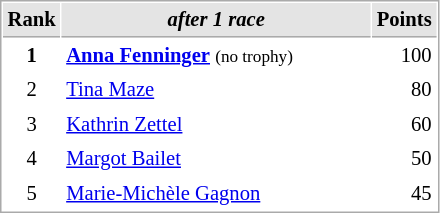<table cellspacing="1" cellpadding="3" style="border:1px solid #aaa; font-size:86%;">
<tr style="background:#e4e4e4;">
<th style="border-bottom:1px solid #aaa; width:10px;">Rank</th>
<th style="border-bottom:1px solid #aaa; width:200px;"><em>after 1 race</em></th>
<th style="border-bottom:1px solid #aaa; width:20px;">Points</th>
</tr>
<tr>
<td style="text-align:center;"><strong>1</strong></td>
<td> <strong><a href='#'>Anna Fenninger</a></strong> <small>(no trophy)</small></td>
<td align="right">100</td>
</tr>
<tr>
<td style="text-align:center;">2</td>
<td> <a href='#'>Tina Maze</a></td>
<td align="right">80</td>
</tr>
<tr>
<td style="text-align:center;">3</td>
<td> <a href='#'>Kathrin Zettel</a></td>
<td align="right">60</td>
</tr>
<tr>
<td style="text-align:center;">4</td>
<td> <a href='#'>Margot Bailet</a></td>
<td align="right">50</td>
</tr>
<tr>
<td style="text-align:center;">5</td>
<td> <a href='#'>Marie-Michèle Gagnon</a></td>
<td align="right">45</td>
</tr>
</table>
